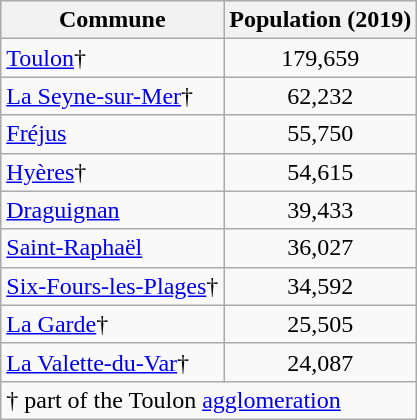<table class=wikitable>
<tr>
<th>Commune</th>
<th>Population (2019)</th>
</tr>
<tr>
<td><a href='#'>Toulon</a>†</td>
<td style="text-align: center;">179,659</td>
</tr>
<tr>
<td><a href='#'>La Seyne-sur-Mer</a>†</td>
<td style="text-align: center;">62,232</td>
</tr>
<tr>
<td><a href='#'>Fréjus</a></td>
<td style="text-align: center;">55,750</td>
</tr>
<tr>
<td><a href='#'>Hyères</a>†</td>
<td style="text-align: center;">54,615</td>
</tr>
<tr>
<td><a href='#'>Draguignan</a></td>
<td style="text-align: center;">39,433</td>
</tr>
<tr>
<td><a href='#'>Saint-Raphaël</a></td>
<td style="text-align: center;">36,027</td>
</tr>
<tr>
<td><a href='#'>Six-Fours-les-Plages</a>†</td>
<td style="text-align: center;">34,592</td>
</tr>
<tr>
<td><a href='#'>La Garde</a>†</td>
<td style="text-align: center;">25,505</td>
</tr>
<tr>
<td><a href='#'>La Valette-du-Var</a>†</td>
<td style="text-align: center;">24,087</td>
</tr>
<tr>
<td colspan=2>† part of the Toulon <a href='#'>agglomeration</a></td>
</tr>
</table>
